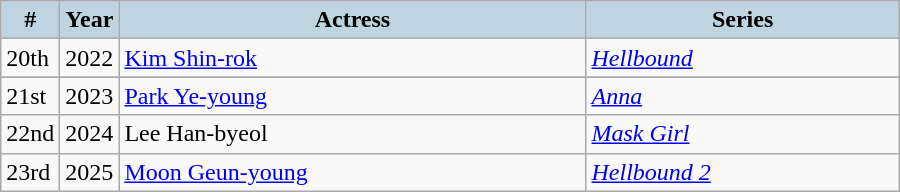<table class="wikitable" style="width:600px">
<tr>
<th style="background:#BED5E1; width:10px">#</th>
<th style="background:#BED5E1; width:10px">Year</th>
<th style="background:#BED5E1;">Actress</th>
<th style="background:#BED5E1;">Series</th>
</tr>
<tr>
<td>20th</td>
<td>2022</td>
<td><a href='#'>Kim Shin-rok</a></td>
<td><em><a href='#'>Hellbound</a></em></td>
</tr>
<tr>
</tr>
<tr>
<td>21st</td>
<td>2023</td>
<td><a href='#'>Park Ye-young</a></td>
<td><em><a href='#'>Anna</a></em></td>
</tr>
<tr>
<td>22nd</td>
<td>2024</td>
<td>Lee Han-byeol</td>
<td><em><a href='#'>Mask Girl</a></em></td>
</tr>
<tr>
<td>23rd</td>
<td>2025</td>
<td><a href='#'>Moon Geun-young</a></td>
<td><em><a href='#'>Hellbound 2</a></em></td>
</tr>
</table>
